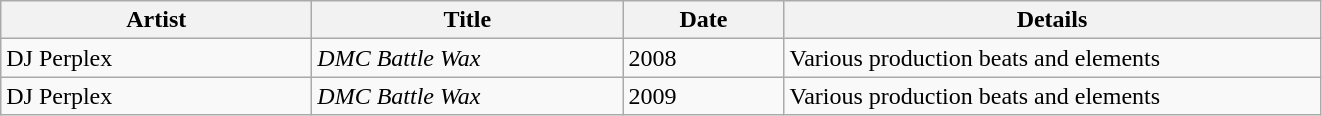<table class="wikitable">
<tr>
<th scope="col" width="200">Artist</th>
<th scope="col" width="200">Title</th>
<th scope="col" width="100">Date</th>
<th scope="col" width="350">Details</th>
</tr>
<tr>
<td>DJ Perplex</td>
<td><em>DMC Battle Wax</em></td>
<td>2008</td>
<td>Various production beats and elements</td>
</tr>
<tr>
<td>DJ Perplex</td>
<td><em>DMC Battle Wax</em></td>
<td>2009</td>
<td>Various production beats and elements</td>
</tr>
</table>
